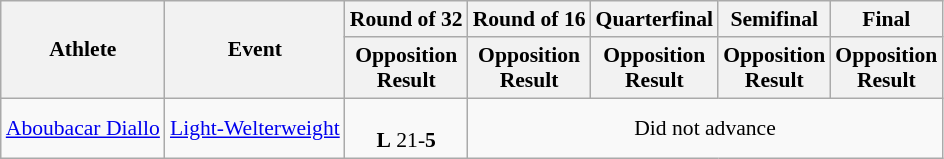<table class=wikitable style=font-size:90%>
<tr>
<th rowspan=2>Athlete</th>
<th rowspan=2>Event</th>
<th>Round of 32</th>
<th>Round of 16</th>
<th>Quarterfinal</th>
<th>Semifinal</th>
<th>Final</th>
</tr>
<tr>
<th>Opposition<br>Result</th>
<th>Opposition<br>Result</th>
<th>Opposition<br>Result</th>
<th>Opposition<br>Result</th>
<th>Opposition<br>Result</th>
</tr>
<tr>
<td><a href='#'>Aboubacar Diallo</a></td>
<td><a href='#'>Light-Welterweight</a></td>
<td align=center><br><strong>L</strong> 21-<strong>5</strong></td>
<td colspan=4 align=center>Did not advance</td>
</tr>
</table>
